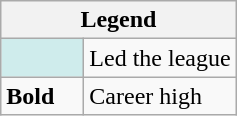<table class="wikitable">
<tr>
<th colspan="2">Legend</th>
</tr>
<tr>
<td style="background:#cfecec; width:3em;"></td>
<td>Led the league</td>
</tr>
<tr>
<td style="width:3em;"><strong>Bold</strong></td>
<td>Career high</td>
</tr>
</table>
